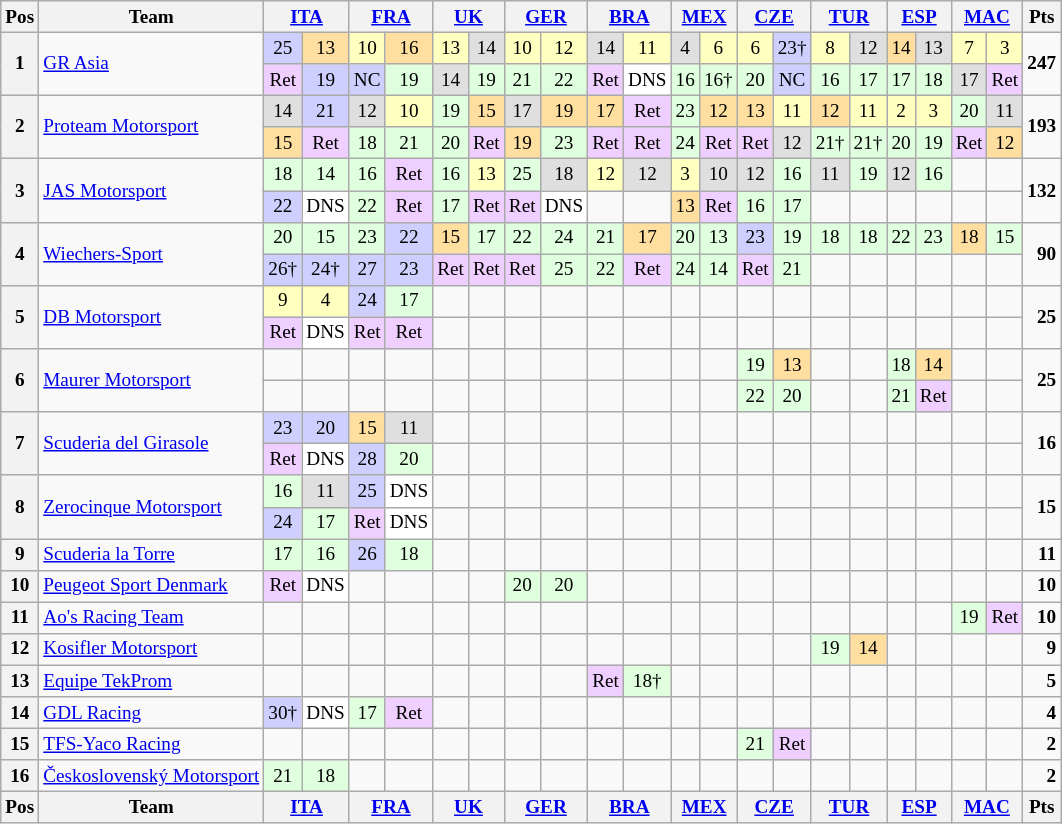<table align=left| class="wikitable" style="font-size: 80%; text-align: center">
<tr valign="top">
<th valign=middle>Pos</th>
<th valign=middle>Team</th>
<th colspan=2><a href='#'>ITA</a><br></th>
<th colspan=2><a href='#'>FRA</a><br></th>
<th colspan=2><a href='#'>UK</a><br></th>
<th colspan=2><a href='#'>GER</a><br></th>
<th colspan=2><a href='#'>BRA</a><br></th>
<th colspan=2><a href='#'>MEX</a><br></th>
<th colspan=2><a href='#'>CZE</a><br></th>
<th colspan=2><a href='#'>TUR</a><br></th>
<th colspan=2><a href='#'>ESP</a><br></th>
<th colspan=2><a href='#'>MAC</a><br></th>
<th valign=middle>Pts</th>
</tr>
<tr>
<th rowspan=2>1</th>
<td align="left" rowspan=2> <a href='#'>GR Asia</a></td>
<td style="background:#cfcfff;">25</td>
<td style="background:#ffdf9f;">13</td>
<td style="background:#ffffbf;">10</td>
<td style="background:#ffdf9f;">16</td>
<td style="background:#ffffbf;">13</td>
<td style="background:#dfdfdf;">14</td>
<td style="background:#ffffbf;">10</td>
<td style="background:#ffffbf;">12</td>
<td style="background:#dfdfdf;">14</td>
<td style="background:#ffffbf;">11</td>
<td style="background:#dfdfdf;">4</td>
<td style="background:#ffffbf;">6</td>
<td style="background:#ffffbf;">6</td>
<td style="background:#cfcfff;">23†</td>
<td style="background:#ffffbf;">8</td>
<td style="background:#dfdfdf;">12</td>
<td style="background:#ffdf9f;">14</td>
<td style="background:#dfdfdf;">13</td>
<td style="background:#ffffbf;">7</td>
<td style="background:#ffffbf;">3</td>
<td align="right" rowspan=2><strong>247</strong></td>
</tr>
<tr>
<td style="background:#efcfff;">Ret</td>
<td style="background:#cfcfff;">19</td>
<td style="background:#cfcfff;">NC</td>
<td style="background:#dfffdf;">19</td>
<td style="background:#dfdfdf;">14</td>
<td style="background:#dfffdf;">19</td>
<td style="background:#dfffdf;">21</td>
<td style="background:#dfffdf;">22</td>
<td style="background:#efcfff;">Ret</td>
<td style="background:#ffffff;">DNS</td>
<td style="background:#dfffdf;">16</td>
<td style="background:#dfffdf;">16†</td>
<td style="background:#dfffdf;">20</td>
<td style="background:#cfcfff;">NC</td>
<td style="background:#dfffdf;">16</td>
<td style="background:#dfffdf;">17</td>
<td style="background:#dfffdf;">17</td>
<td style="background:#dfffdf;">18</td>
<td style="background:#dfdfdf;">17</td>
<td style="background:#efcfff;">Ret</td>
</tr>
<tr>
<th rowspan=2>2</th>
<td align="left" rowspan=2> <a href='#'>Proteam Motorsport</a></td>
<td style="background:#dfdfdf;">14</td>
<td style="background:#cfcfff;">21</td>
<td style="background:#dfdfdf;">12</td>
<td style="background:#ffffbf;">10</td>
<td style="background:#dfffdf;">19</td>
<td style="background:#ffdf9f;">15</td>
<td style="background:#dfdfdf;">17</td>
<td style="background:#ffdf9f;">19</td>
<td style="background:#ffdf9f;">17</td>
<td style="background:#efcfff;">Ret</td>
<td style="background:#dfffdf;">23</td>
<td style="background:#ffdf9f;">12</td>
<td style="background:#ffdf9f;">13</td>
<td style="background:#ffffbf;">11</td>
<td style="background:#ffdf9f;">12</td>
<td style="background:#ffffbf;">11</td>
<td style="background:#ffffbf;">2</td>
<td style="background:#ffffbf;">3</td>
<td style="background:#dfffdf;">20</td>
<td style="background:#dfdfdf;">11</td>
<td align="right" rowspan=2><strong>193</strong></td>
</tr>
<tr>
<td style="background:#ffdf9f;">15</td>
<td style="background:#efcfff;">Ret</td>
<td style="background:#dfffdf;">18</td>
<td style="background:#dfffdf;">21</td>
<td style="background:#dfffdf;">20</td>
<td style="background:#efcfff;">Ret</td>
<td style="background:#ffdf9f;">19</td>
<td style="background:#dfffdf;">23</td>
<td style="background:#efcfff;">Ret</td>
<td style="background:#efcfff;">Ret</td>
<td style="background:#dfffdf;">24</td>
<td style="background:#efcfff;">Ret</td>
<td style="background:#efcfff;">Ret</td>
<td style="background:#dfdfdf;">12</td>
<td style="background:#dfffdf;">21†</td>
<td style="background:#dfffdf;">21†</td>
<td style="background:#dfffdf;">20</td>
<td style="background:#dfffdf;">19</td>
<td style="background:#efcfff;">Ret</td>
<td style="background:#ffdf9f;">12</td>
</tr>
<tr>
<th rowspan=2>3</th>
<td align="left" rowspan=2> <a href='#'>JAS Motorsport</a></td>
<td style="background:#dfffdf;">18</td>
<td style="background:#dfffdf;">14</td>
<td style="background:#dfffdf;">16</td>
<td style="background:#efcfff;">Ret</td>
<td style="background:#dfffdf;">16</td>
<td style="background:#ffffbf;">13</td>
<td style="background:#dfffdf;">25</td>
<td style="background:#dfdfdf;">18</td>
<td style="background:#ffffbf;">12</td>
<td style="background:#dfdfdf;">12</td>
<td style="background:#ffffbf;">3</td>
<td style="background:#dfdfdf;">10</td>
<td style="background:#dfdfdf;">12</td>
<td style="background:#dfffdf;">16</td>
<td style="background:#dfdfdf;">11</td>
<td style="background:#dfffdf;">19</td>
<td style="background:#dfdfdf;">12</td>
<td style="background:#dfffdf;">16</td>
<td></td>
<td></td>
<td align="right" rowspan=2><strong>132</strong></td>
</tr>
<tr>
<td style="background:#cfcfff;">22</td>
<td style="background:#ffffff;">DNS</td>
<td style="background:#dfffdf;">22</td>
<td style="background:#efcfff;">Ret</td>
<td style="background:#dfffdf;">17</td>
<td style="background:#efcfff;">Ret</td>
<td style="background:#efcfff;">Ret</td>
<td style="background:#ffffff;">DNS</td>
<td></td>
<td></td>
<td style="background:#ffdf9f;">13</td>
<td style="background:#efcfff;">Ret</td>
<td style="background:#dfffdf;">16</td>
<td style="background:#dfffdf;">17</td>
<td></td>
<td></td>
<td></td>
<td></td>
<td></td>
<td></td>
</tr>
<tr>
<th rowspan=2>4</th>
<td align="left" rowspan=2> <a href='#'>Wiechers-Sport</a></td>
<td style="background:#dfffdf;">20</td>
<td style="background:#dfffdf;">15</td>
<td style="background:#dfffdf;">23</td>
<td style="background:#cfcfff;">22</td>
<td style="background:#ffdf9f;">15</td>
<td style="background:#dfffdf;">17</td>
<td style="background:#dfffdf;">22</td>
<td style="background:#dfffdf;">24</td>
<td style="background:#dfffdf;">21</td>
<td style="background:#ffdf9f;">17</td>
<td style="background:#dfffdf;">20</td>
<td style="background:#dfffdf;">13</td>
<td style="background:#cfcfff;">23</td>
<td style="background:#dfffdf;">19</td>
<td style="background:#dfffdf;">18</td>
<td style="background:#dfffdf;">18</td>
<td style="background:#dfffdf;">22</td>
<td style="background:#dfffdf;">23</td>
<td style="background:#ffdf9f;">18</td>
<td style="background:#dfffdf;">15</td>
<td align="right" rowspan=2><strong>90</strong></td>
</tr>
<tr>
<td style="background:#cfcfff;">26†</td>
<td style="background:#cfcfff;">24†</td>
<td style="background:#cfcfff;">27</td>
<td style="background:#cfcfff;">23</td>
<td style="background:#efcfff;">Ret</td>
<td style="background:#efcfff;">Ret</td>
<td style="background:#efcfff;">Ret</td>
<td style="background:#dfffdf;">25</td>
<td style="background:#dfffdf;">22</td>
<td style="background:#efcfff;">Ret</td>
<td style="background:#dfffdf;">24</td>
<td style="background:#dfffdf;">14</td>
<td style="background:#efcfff;">Ret</td>
<td style="background:#dfffdf;">21</td>
<td></td>
<td></td>
<td></td>
<td></td>
<td></td>
<td></td>
</tr>
<tr>
<th rowspan=2>5</th>
<td align="left" rowspan=2> <a href='#'>DB Motorsport</a></td>
<td style="background:#ffffbf;">9</td>
<td style="background:#ffffbf;">4</td>
<td style="background:#cfcfff;">24</td>
<td style="background:#dfffdf;">17</td>
<td></td>
<td></td>
<td></td>
<td></td>
<td></td>
<td></td>
<td></td>
<td></td>
<td></td>
<td></td>
<td></td>
<td></td>
<td></td>
<td></td>
<td></td>
<td></td>
<td align="right" rowspan=2><strong>25</strong></td>
</tr>
<tr>
<td style="background:#efcfff;">Ret</td>
<td style="background:#ffffff;">DNS</td>
<td style="background:#efcfff;">Ret</td>
<td style="background:#efcfff;">Ret</td>
<td></td>
<td></td>
<td></td>
<td></td>
<td></td>
<td></td>
<td></td>
<td></td>
<td></td>
<td></td>
<td></td>
<td></td>
<td></td>
<td></td>
<td></td>
<td></td>
</tr>
<tr>
<th rowspan=2>6</th>
<td align="left" rowspan=2> <a href='#'>Maurer Motorsport</a></td>
<td></td>
<td></td>
<td></td>
<td></td>
<td></td>
<td></td>
<td></td>
<td></td>
<td></td>
<td></td>
<td></td>
<td></td>
<td style="background:#dfffdf;">19</td>
<td style="background:#ffdf9f;">13</td>
<td></td>
<td></td>
<td style="background:#dfffdf;">18</td>
<td style="background:#ffdf9f;">14</td>
<td></td>
<td></td>
<td align="right" rowspan=2><strong>25</strong></td>
</tr>
<tr>
<td></td>
<td></td>
<td></td>
<td></td>
<td></td>
<td></td>
<td></td>
<td></td>
<td></td>
<td></td>
<td></td>
<td></td>
<td style="background:#dfffdf;">22</td>
<td style="background:#dfffdf;">20</td>
<td></td>
<td></td>
<td style="background:#dfffdf;">21</td>
<td style="background:#efcfff;">Ret</td>
<td></td>
<td></td>
</tr>
<tr>
<th rowspan=2>7</th>
<td align="left" rowspan=2> <a href='#'>Scuderia del Girasole</a></td>
<td style="background:#cfcfff;">23</td>
<td style="background:#cfcfff;">20</td>
<td style="background:#ffdf9f;">15</td>
<td style="background:#dfdfdf;">11</td>
<td></td>
<td></td>
<td></td>
<td></td>
<td></td>
<td></td>
<td></td>
<td></td>
<td></td>
<td></td>
<td></td>
<td></td>
<td></td>
<td></td>
<td></td>
<td></td>
<td align="right" rowspan=2><strong>16</strong></td>
</tr>
<tr>
<td style="background:#efcfff;">Ret</td>
<td style="background:#ffffff;">DNS</td>
<td style="background:#cfcfff;">28</td>
<td style="background:#dfffdf;">20</td>
<td></td>
<td></td>
<td></td>
<td></td>
<td></td>
<td></td>
<td></td>
<td></td>
<td></td>
<td></td>
<td></td>
<td></td>
<td></td>
<td></td>
<td></td>
<td></td>
</tr>
<tr>
<th rowspan=2>8</th>
<td align="left" rowspan=2> <a href='#'>Zerocinque Motorsport</a></td>
<td style="background:#dfffdf;">16</td>
<td style="background:#dfdfdf;">11</td>
<td style="background:#cfcfff;">25</td>
<td style="background:#ffffff;">DNS</td>
<td></td>
<td></td>
<td></td>
<td></td>
<td></td>
<td></td>
<td></td>
<td></td>
<td></td>
<td></td>
<td></td>
<td></td>
<td></td>
<td></td>
<td></td>
<td></td>
<td align="right" rowspan=2><strong>15</strong></td>
</tr>
<tr>
<td style="background:#cfcfff;">24</td>
<td style="background:#dfffdf;">17</td>
<td style="background:#efcfff;">Ret</td>
<td style="background:#ffffff;">DNS</td>
<td></td>
<td></td>
<td></td>
<td></td>
<td></td>
<td></td>
<td></td>
<td></td>
<td></td>
<td></td>
<td></td>
<td></td>
<td></td>
<td></td>
<td></td>
<td></td>
</tr>
<tr>
<th>9</th>
<td align=left> <a href='#'>Scuderia la Torre</a></td>
<td style="background:#dfffdf;">17</td>
<td style="background:#dfffdf;">16</td>
<td style="background:#cfcfff;">26</td>
<td style="background:#dfffdf;">18</td>
<td></td>
<td></td>
<td></td>
<td></td>
<td></td>
<td></td>
<td></td>
<td></td>
<td></td>
<td></td>
<td></td>
<td></td>
<td></td>
<td></td>
<td></td>
<td></td>
<td align="right" rowspan=1><strong>11</strong></td>
</tr>
<tr>
<th>10</th>
<td align=left> <a href='#'>Peugeot Sport Denmark</a></td>
<td style="background:#efcfff;">Ret</td>
<td style="background:#ffffff;">DNS</td>
<td></td>
<td></td>
<td></td>
<td></td>
<td style="background:#dfffdf;">20</td>
<td style="background:#dfffdf;">20</td>
<td></td>
<td></td>
<td></td>
<td></td>
<td></td>
<td></td>
<td></td>
<td></td>
<td></td>
<td></td>
<td></td>
<td></td>
<td align="right" rowspan=1><strong>10</strong></td>
</tr>
<tr>
<th>11</th>
<td align=left> <a href='#'>Ao's Racing Team</a></td>
<td></td>
<td></td>
<td></td>
<td></td>
<td></td>
<td></td>
<td></td>
<td></td>
<td></td>
<td></td>
<td></td>
<td></td>
<td></td>
<td></td>
<td></td>
<td></td>
<td></td>
<td></td>
<td style="background:#dfffdf;">19</td>
<td style="background:#efcfff;">Ret</td>
<td align="right" rowspan=1><strong>10</strong></td>
</tr>
<tr>
<th>12</th>
<td align=left> <a href='#'>Kosifler Motorsport</a></td>
<td></td>
<td></td>
<td></td>
<td></td>
<td></td>
<td></td>
<td></td>
<td></td>
<td></td>
<td></td>
<td></td>
<td></td>
<td></td>
<td></td>
<td style="background:#dfffdf;">19</td>
<td style="background:#ffdf9f;">14</td>
<td></td>
<td></td>
<td></td>
<td></td>
<td align="right" rowspan=1><strong>9</strong></td>
</tr>
<tr>
<th>13</th>
<td align=left> <a href='#'>Equipe TekProm</a></td>
<td></td>
<td></td>
<td></td>
<td></td>
<td></td>
<td></td>
<td></td>
<td></td>
<td style="background:#efcfff;">Ret</td>
<td style="background:#dfffdf;">18†</td>
<td></td>
<td></td>
<td></td>
<td></td>
<td></td>
<td></td>
<td></td>
<td></td>
<td></td>
<td></td>
<td align="right" rowspan=1><strong>5</strong></td>
</tr>
<tr>
<th>14</th>
<td align=left> <a href='#'>GDL Racing</a></td>
<td style="background:#cfcfff;">30†</td>
<td style="background:#ffffff;">DNS</td>
<td style="background:#dfffdf;">17</td>
<td style="background:#efcfff;">Ret</td>
<td></td>
<td></td>
<td></td>
<td></td>
<td></td>
<td></td>
<td></td>
<td></td>
<td></td>
<td></td>
<td></td>
<td></td>
<td></td>
<td></td>
<td></td>
<td></td>
<td align="right" rowspan=1><strong>4</strong></td>
</tr>
<tr>
<th>15</th>
<td align=left> <a href='#'>TFS-Yaco Racing</a></td>
<td></td>
<td></td>
<td></td>
<td></td>
<td></td>
<td></td>
<td></td>
<td></td>
<td></td>
<td></td>
<td></td>
<td></td>
<td style="background:#dfffdf;">21</td>
<td style="background:#efcfff;">Ret</td>
<td></td>
<td></td>
<td></td>
<td></td>
<td></td>
<td></td>
<td align="right" rowspan=1><strong>2</strong></td>
</tr>
<tr>
<th>16</th>
<td align=left> <a href='#'>Československý Motorsport</a></td>
<td style="background:#dfffdf;">21</td>
<td style="background:#dfffdf;">18</td>
<td></td>
<td></td>
<td></td>
<td></td>
<td></td>
<td></td>
<td></td>
<td></td>
<td></td>
<td></td>
<td></td>
<td></td>
<td></td>
<td></td>
<td></td>
<td></td>
<td></td>
<td></td>
<td align="right" rowspan=1><strong>2</strong></td>
</tr>
<tr>
<th valign=middle>Pos</th>
<th valign=middle>Team</th>
<th colspan=2><a href='#'>ITA</a><br></th>
<th colspan=2><a href='#'>FRA</a><br></th>
<th colspan=2><a href='#'>UK</a><br></th>
<th colspan=2><a href='#'>GER</a><br></th>
<th colspan=2><a href='#'>BRA</a><br></th>
<th colspan=2><a href='#'>MEX</a><br></th>
<th colspan=2><a href='#'>CZE</a><br></th>
<th colspan=2><a href='#'>TUR</a><br></th>
<th colspan=2><a href='#'>ESP</a><br></th>
<th colspan=2><a href='#'>MAC</a><br></th>
<th valign=middle>Pts</th>
</tr>
</table>
